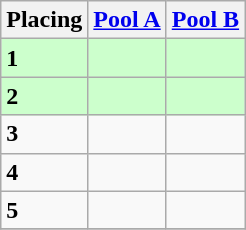<table class=wikitable style="border:1px solid #AAAAAA;">
<tr>
<th>Placing</th>
<th><a href='#'>Pool A</a></th>
<th><a href='#'>Pool B</a></th>
</tr>
<tr style="background: #ccffcc;">
<td><strong>1</strong></td>
<td></td>
<td></td>
</tr>
<tr style="background: #ccffcc;">
<td><strong>2</strong></td>
<td></td>
<td></td>
</tr>
<tr>
<td><strong>3</strong></td>
<td></td>
<td></td>
</tr>
<tr>
<td><strong>4</strong></td>
<td></td>
<td></td>
</tr>
<tr>
<td><strong>5</strong></td>
<td></td>
<td></td>
</tr>
<tr>
</tr>
</table>
